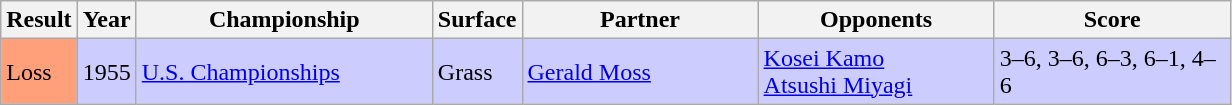<table class="sortable wikitable">
<tr>
<th style="width:40px">Result</th>
<th style="width:30px">Year</th>
<th style="width:190px">Championship</th>
<th style="width:50px">Surface</th>
<th style="width:150px">Partner</th>
<th style="width:150px">Opponents</th>
<th style="width:150px" class="unsortable">Score</th>
</tr>
<tr style="background:#ccf;">
<td style="background:#ffa07a;">Loss</td>
<td>1955</td>
<td><a href='#'>U.S. Championships</a></td>
<td>Grass</td>
<td> <a href='#'>Gerald Moss</a></td>
<td> <a href='#'>Kosei Kamo</a><br> <a href='#'>Atsushi Miyagi</a></td>
<td>3–6, 3–6, 6–3, 6–1, 4–6</td>
</tr>
</table>
